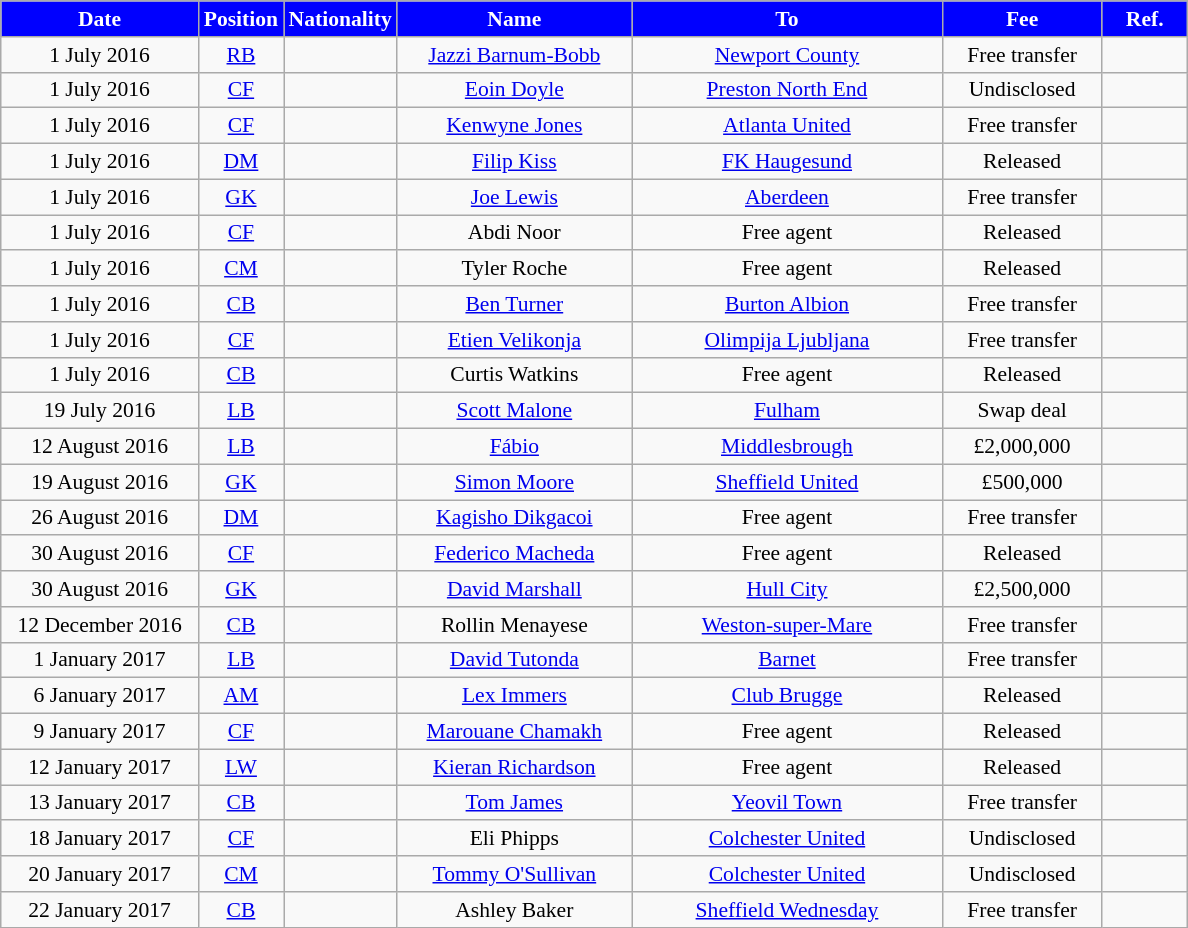<table class="wikitable"  style="text-align:center; font-size:90%; ">
<tr>
<th style="background:#0000FF; color:white; width:125px;">Date</th>
<th style="background:#0000FF; color:white; width:50px;">Position</th>
<th style="background:#0000FF; color:white; width:50px;">Nationality</th>
<th style="background:#0000FF; color:white; width:150px;">Name</th>
<th style="background:#0000FF; color:white; width:200px;">To</th>
<th style="background:#0000FF; color:white; width:100px;">Fee</th>
<th style="background:#0000FF; color:white; width:50px;">Ref.</th>
</tr>
<tr>
<td>1 July 2016</td>
<td><a href='#'>RB</a></td>
<td></td>
<td><a href='#'>Jazzi Barnum-Bobb</a></td>
<td><a href='#'>Newport County</a> </td>
<td>Free transfer</td>
<td></td>
</tr>
<tr>
<td>1 July 2016</td>
<td><a href='#'>CF</a></td>
<td></td>
<td><a href='#'>Eoin Doyle</a></td>
<td><a href='#'>Preston North End</a></td>
<td>Undisclosed</td>
<td></td>
</tr>
<tr>
<td>1 July 2016</td>
<td><a href='#'>CF</a></td>
<td></td>
<td><a href='#'>Kenwyne Jones</a></td>
<td><a href='#'>Atlanta United</a> </td>
<td>Free transfer</td>
<td></td>
</tr>
<tr>
<td>1 July 2016</td>
<td><a href='#'>DM</a></td>
<td></td>
<td><a href='#'>Filip Kiss</a></td>
<td><a href='#'>FK Haugesund</a></td>
<td>Released</td>
<td></td>
</tr>
<tr>
<td>1 July 2016</td>
<td><a href='#'>GK</a></td>
<td></td>
<td><a href='#'>Joe Lewis</a></td>
<td><a href='#'>Aberdeen</a> </td>
<td>Free transfer</td>
<td></td>
</tr>
<tr>
<td>1 July 2016</td>
<td><a href='#'>CF</a></td>
<td></td>
<td>Abdi Noor</td>
<td>Free agent</td>
<td>Released</td>
<td></td>
</tr>
<tr>
<td>1 July 2016</td>
<td><a href='#'>CM</a></td>
<td></td>
<td>Tyler Roche</td>
<td>Free agent</td>
<td>Released</td>
<td></td>
</tr>
<tr>
<td>1 July 2016</td>
<td><a href='#'>CB</a></td>
<td></td>
<td><a href='#'>Ben Turner</a></td>
<td><a href='#'>Burton Albion</a> </td>
<td>Free transfer</td>
<td></td>
</tr>
<tr>
<td>1 July 2016</td>
<td><a href='#'>CF</a></td>
<td></td>
<td><a href='#'>Etien Velikonja</a></td>
<td><a href='#'>Olimpija Ljubljana</a></td>
<td>Free transfer</td>
<td></td>
</tr>
<tr>
<td>1 July 2016</td>
<td><a href='#'>CB</a></td>
<td></td>
<td>Curtis Watkins</td>
<td>Free agent</td>
<td>Released</td>
<td></td>
</tr>
<tr>
<td>19 July 2016</td>
<td><a href='#'>LB</a></td>
<td></td>
<td><a href='#'>Scott Malone</a></td>
<td><a href='#'>Fulham</a></td>
<td>Swap deal</td>
<td></td>
</tr>
<tr>
<td>12 August 2016</td>
<td><a href='#'>LB</a></td>
<td></td>
<td><a href='#'>Fábio</a></td>
<td><a href='#'>Middlesbrough</a></td>
<td>£2,000,000</td>
<td></td>
</tr>
<tr>
<td>19 August 2016</td>
<td><a href='#'>GK</a></td>
<td></td>
<td><a href='#'>Simon Moore</a></td>
<td><a href='#'>Sheffield United</a></td>
<td>£500,000</td>
<td></td>
</tr>
<tr>
<td>26 August 2016</td>
<td><a href='#'>DM</a></td>
<td></td>
<td><a href='#'>Kagisho Dikgacoi</a></td>
<td>Free agent</td>
<td>Free transfer</td>
<td></td>
</tr>
<tr>
<td>30 August 2016</td>
<td><a href='#'>CF</a></td>
<td></td>
<td><a href='#'>Federico Macheda</a></td>
<td>Free agent</td>
<td>Released</td>
<td></td>
</tr>
<tr>
<td>30 August 2016</td>
<td><a href='#'>GK</a></td>
<td></td>
<td><a href='#'>David Marshall</a></td>
<td><a href='#'>Hull City</a></td>
<td>£2,500,000</td>
<td></td>
</tr>
<tr>
<td>12 December 2016</td>
<td><a href='#'>CB</a></td>
<td></td>
<td>Rollin Menayese</td>
<td><a href='#'>Weston-super-Mare</a></td>
<td>Free transfer</td>
<td></td>
</tr>
<tr>
<td>1 January 2017</td>
<td><a href='#'>LB</a></td>
<td></td>
<td><a href='#'>David Tutonda</a></td>
<td><a href='#'>Barnet</a></td>
<td>Free transfer</td>
<td></td>
</tr>
<tr>
<td>6 January 2017</td>
<td><a href='#'>AM</a></td>
<td></td>
<td><a href='#'>Lex Immers</a></td>
<td><a href='#'>Club Brugge</a></td>
<td>Released</td>
<td></td>
</tr>
<tr>
<td>9 January 2017</td>
<td><a href='#'>CF</a></td>
<td> </td>
<td><a href='#'>Marouane Chamakh</a></td>
<td>Free agent</td>
<td>Released</td>
<td></td>
</tr>
<tr>
<td>12 January 2017</td>
<td><a href='#'>LW</a></td>
<td></td>
<td><a href='#'>Kieran Richardson</a></td>
<td>Free agent</td>
<td>Released</td>
<td></td>
</tr>
<tr>
<td>13 January 2017</td>
<td><a href='#'>CB</a></td>
<td></td>
<td><a href='#'>Tom James</a></td>
<td><a href='#'>Yeovil Town</a></td>
<td>Free transfer</td>
<td></td>
</tr>
<tr>
<td>18 January 2017</td>
<td><a href='#'>CF</a></td>
<td></td>
<td>Eli Phipps</td>
<td><a href='#'>Colchester United</a></td>
<td>Undisclosed</td>
<td></td>
</tr>
<tr>
<td>20 January 2017</td>
<td><a href='#'>CM</a></td>
<td></td>
<td><a href='#'>Tommy O'Sullivan</a></td>
<td><a href='#'>Colchester United</a></td>
<td>Undisclosed</td>
<td></td>
</tr>
<tr>
<td>22 January 2017</td>
<td><a href='#'>CB</a></td>
<td></td>
<td>Ashley Baker</td>
<td><a href='#'>Sheffield Wednesday</a></td>
<td>Free transfer</td>
<td></td>
</tr>
</table>
